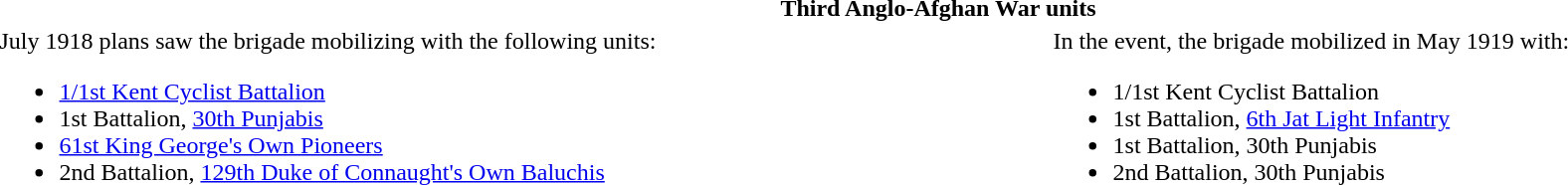<table class="toccolours collapsible collapsed" style="width:100%; background:transparent;">
<tr>
<th colspan=2>Third Anglo-Afghan War units</th>
</tr>
<tr>
<td>July 1918 plans saw the brigade mobilizing with the following units:<br><ul><li><a href='#'>1/1st Kent Cyclist Battalion</a></li><li>1st Battalion, <a href='#'>30th Punjabis</a></li><li><a href='#'>61st King George's Own Pioneers</a></li><li>2nd Battalion, <a href='#'>129th Duke of Connaught's Own Baluchis</a></li></ul></td>
<td>In the event, the brigade mobilized in May 1919 with:<br><ul><li>1/1st Kent Cyclist Battalion</li><li>1st Battalion, <a href='#'>6th Jat Light Infantry</a></li><li>1st Battalion, 30th Punjabis</li><li>2nd Battalion, 30th Punjabis</li></ul></td>
</tr>
</table>
